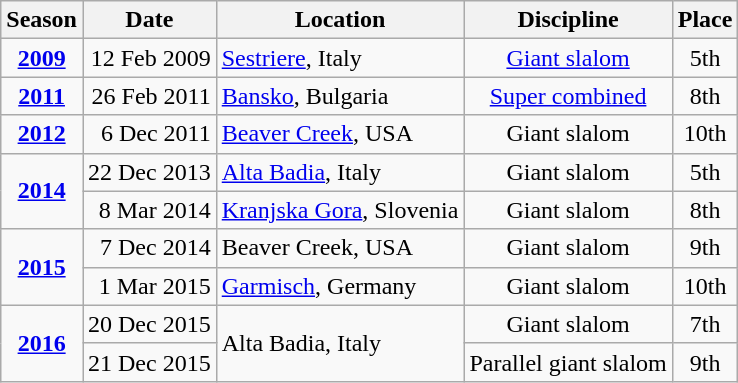<table class="wikitable">
<tr>
<th>Season</th>
<th>Date</th>
<th>Location</th>
<th>Discipline</th>
<th>Place</th>
</tr>
<tr>
<td rowspan=1 align=center><strong><a href='#'>2009</a></strong></td>
<td align=right>12 Feb 2009</td>
<td> <a href='#'>Sestriere</a>, Italy</td>
<td align=center><a href='#'>Giant slalom</a></td>
<td align=center>5th</td>
</tr>
<tr>
<td rowspan=1 align=center><strong><a href='#'>2011</a></strong></td>
<td align=right>26 Feb 2011</td>
<td> <a href='#'>Bansko</a>, Bulgaria</td>
<td align=center><a href='#'>Super combined</a></td>
<td align=center>8th</td>
</tr>
<tr>
<td rowspan=1 align=center><strong><a href='#'>2012</a></strong></td>
<td align=right>6 Dec 2011</td>
<td> <a href='#'>Beaver Creek</a>, USA</td>
<td align=center>Giant slalom</td>
<td align=center>10th</td>
</tr>
<tr>
<td rowspan=2 align=center><strong><a href='#'>2014</a></strong></td>
<td align=right>22 Dec 2013</td>
<td> <a href='#'>Alta Badia</a>, Italy</td>
<td align=center>Giant slalom</td>
<td align=center>5th</td>
</tr>
<tr>
<td align=right>8 Mar 2014</td>
<td> <a href='#'>Kranjska Gora</a>, Slovenia</td>
<td align=center>Giant slalom</td>
<td align=center>8th</td>
</tr>
<tr>
<td rowspan=2 align=center><strong><a href='#'>2015</a></strong></td>
<td align=right>7 Dec 2014</td>
<td> Beaver Creek, USA</td>
<td align=center>Giant slalom</td>
<td align=center>9th</td>
</tr>
<tr>
<td align=right>1 Mar 2015</td>
<td> <a href='#'>Garmisch</a>, Germany</td>
<td align=center>Giant slalom</td>
<td align=center>10th</td>
</tr>
<tr>
<td rowspan=2 align=center><strong><a href='#'>2016</a></strong></td>
<td align=right>20 Dec 2015</td>
<td rowspan=2> Alta Badia, Italy</td>
<td align=center>Giant slalom</td>
<td align=center>7th</td>
</tr>
<tr>
<td align=right>21 Dec 2015</td>
<td align=center>Parallel giant slalom</td>
<td align=center>9th</td>
</tr>
</table>
